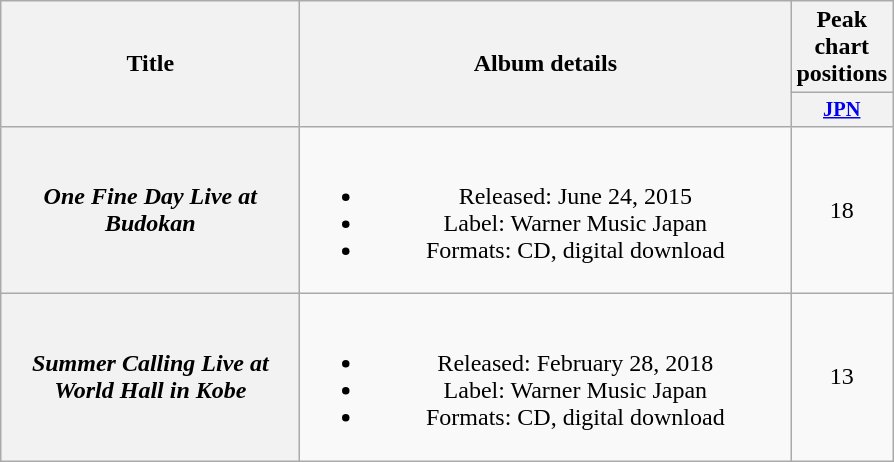<table class="wikitable plainrowheaders" style="text-align:center;">
<tr>
<th rowspan="2" style="width:12em;">Title</th>
<th rowspan="2" style="width:20em;">Album details</th>
<th colspan="1">Peak chart positions</th>
</tr>
<tr>
<th scope="col" style="width:2.5em;font-size:85%;"><a href='#'>JPN</a><br></th>
</tr>
<tr>
<th scope="row"><em>One Fine Day Live at Budokan</em></th>
<td><br><ul><li>Released: June 24, 2015 </li><li>Label: Warner Music Japan</li><li>Formats: CD, digital download</li></ul></td>
<td>18</td>
</tr>
<tr>
<th scope="row"><em>Summer Calling Live at World Hall in Kobe</em></th>
<td><br><ul><li>Released: February 28, 2018 </li><li>Label: Warner Music Japan</li><li>Formats: CD, digital download</li></ul></td>
<td>13</td>
</tr>
</table>
